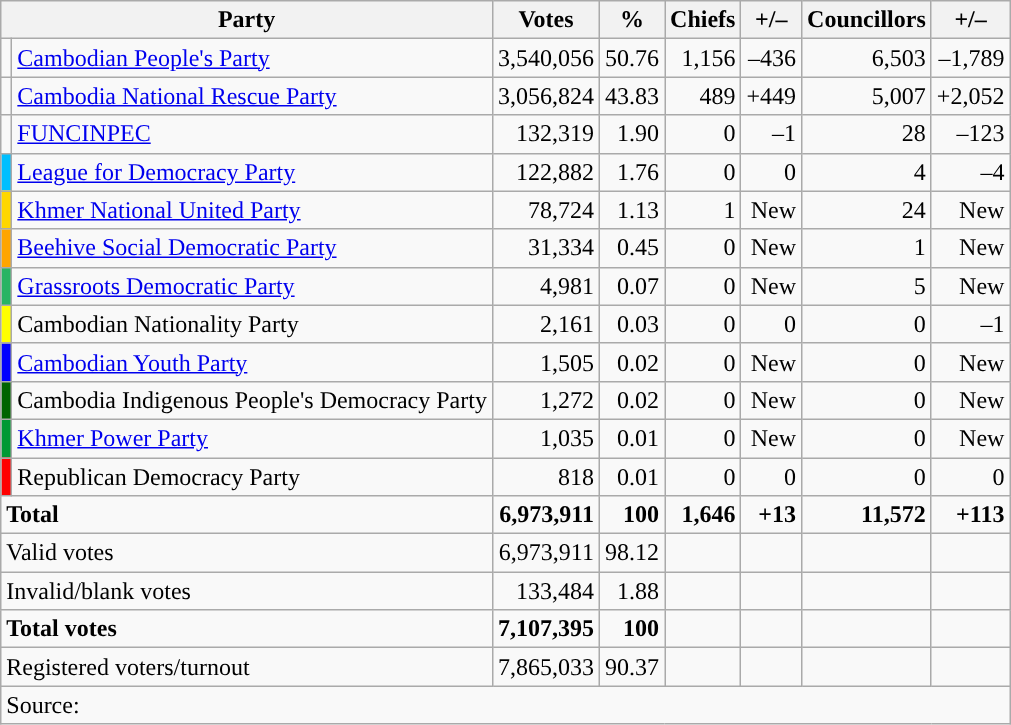<table class=wikitable style=text-align:right>
<tr>
<th colspan=2>Party</th>
<th>Votes</th>
<th>%</th>
<th>Chiefs</th>
<th>+/–</th>
<th>Councillors</th>
<th>+/–</th>
</tr>
<tr>
<td></td>
<td align=left><a href='#'>Cambodian People's Party</a></td>
<td>3,540,056</td>
<td>50.76</td>
<td>1,156</td>
<td>–436</td>
<td>6,503</td>
<td>–1,789</td>
</tr>
<tr>
<td></td>
<td align=left><a href='#'>Cambodia National Rescue Party</a></td>
<td>3,056,824</td>
<td>43.83</td>
<td>489</td>
<td>+449</td>
<td>5,007</td>
<td>+2,052</td>
</tr>
<tr>
<td></td>
<td align=left><a href='#'>FUNCINPEC</a></td>
<td>132,319</td>
<td>1.90</td>
<td>0</td>
<td>–1</td>
<td>28</td>
<td>–123</td>
</tr>
<tr>
<td bgcolor= #00BFFF></td>
<td align=left><a href='#'>League for Democracy Party</a></td>
<td>122,882</td>
<td>1.76</td>
<td>0</td>
<td>0</td>
<td>4</td>
<td>–4</td>
</tr>
<tr>
<td bgcolor= #FFD700></td>
<td align=left><a href='#'>Khmer National United Party</a></td>
<td>78,724</td>
<td>1.13</td>
<td>1</td>
<td>New</td>
<td>24</td>
<td>New</td>
</tr>
<tr>
<td bgcolor=orange></td>
<td align=left><a href='#'>Beehive Social Democratic Party</a></td>
<td>31,334</td>
<td>0.45</td>
<td>0</td>
<td>New</td>
<td>1</td>
<td>New</td>
</tr>
<tr>
<td bgcolor=  #28B463></td>
<td align=left><a href='#'>Grassroots Democratic Party</a></td>
<td>4,981</td>
<td>0.07</td>
<td>0</td>
<td>New</td>
<td>5</td>
<td>New</td>
</tr>
<tr>
<td bgcolor=yellow></td>
<td align=left>Cambodian Nationality Party</td>
<td>2,161</td>
<td>0.03</td>
<td>0</td>
<td>0</td>
<td>0</td>
<td>–1</td>
</tr>
<tr>
<td bgcolor=blue></td>
<td align=left><a href='#'>Cambodian Youth Party</a></td>
<td>1,505</td>
<td>0.02</td>
<td>0</td>
<td>New</td>
<td>0</td>
<td>New</td>
</tr>
<tr>
<td bgcolor= #006400></td>
<td align=left>Cambodia Indigenous People's Democracy Party</td>
<td>1,272</td>
<td>0.02</td>
<td>0</td>
<td>New</td>
<td>0</td>
<td>New</td>
</tr>
<tr>
<td bgcolor= #009933></td>
<td align=left><a href='#'>Khmer Power Party</a></td>
<td>1,035</td>
<td>0.01</td>
<td>0</td>
<td>New</td>
<td>0</td>
<td>New</td>
</tr>
<tr>
<td bgcolor=red></td>
<td align=left>Republican Democracy Party</td>
<td>818</td>
<td>0.01</td>
<td>0</td>
<td>0</td>
<td>0</td>
<td>0</td>
</tr>
<tr>
<td style="text-align:left;" colspan="2"><strong>Total</strong></td>
<td><strong>6,973,911</strong></td>
<td><strong>100</strong></td>
<td><strong>1,646</strong></td>
<td><strong>+13</strong></td>
<td><strong>11,572</strong></td>
<td><strong>+113</strong></td>
</tr>
<tr>
<td style="text-align:left;" colspan="2">Valid votes</td>
<td>6,973,911</td>
<td>98.12</td>
<td></td>
<td></td>
<td></td>
<td></td>
</tr>
<tr>
<td style="text-align:left;" colspan="2">Invalid/blank votes</td>
<td>133,484</td>
<td>1.88</td>
<td></td>
<td></td>
<td></td>
<td></td>
</tr>
<tr>
<td style="text-align:left;" colspan="2"><strong>Total votes</strong></td>
<td><strong>7,107,395</strong></td>
<td><strong>100</strong></td>
<td></td>
<td></td>
<td></td>
<td></td>
</tr>
<tr>
<td style="text-align:left;" colspan="2">Registered voters/turnout</td>
<td>7,865,033</td>
<td>90.37</td>
<td></td>
<td></td>
<td></td>
<td></td>
</tr>
<tr>
<td style="text-align:left;" colspan="8">Source: </td>
</tr>
</table>
